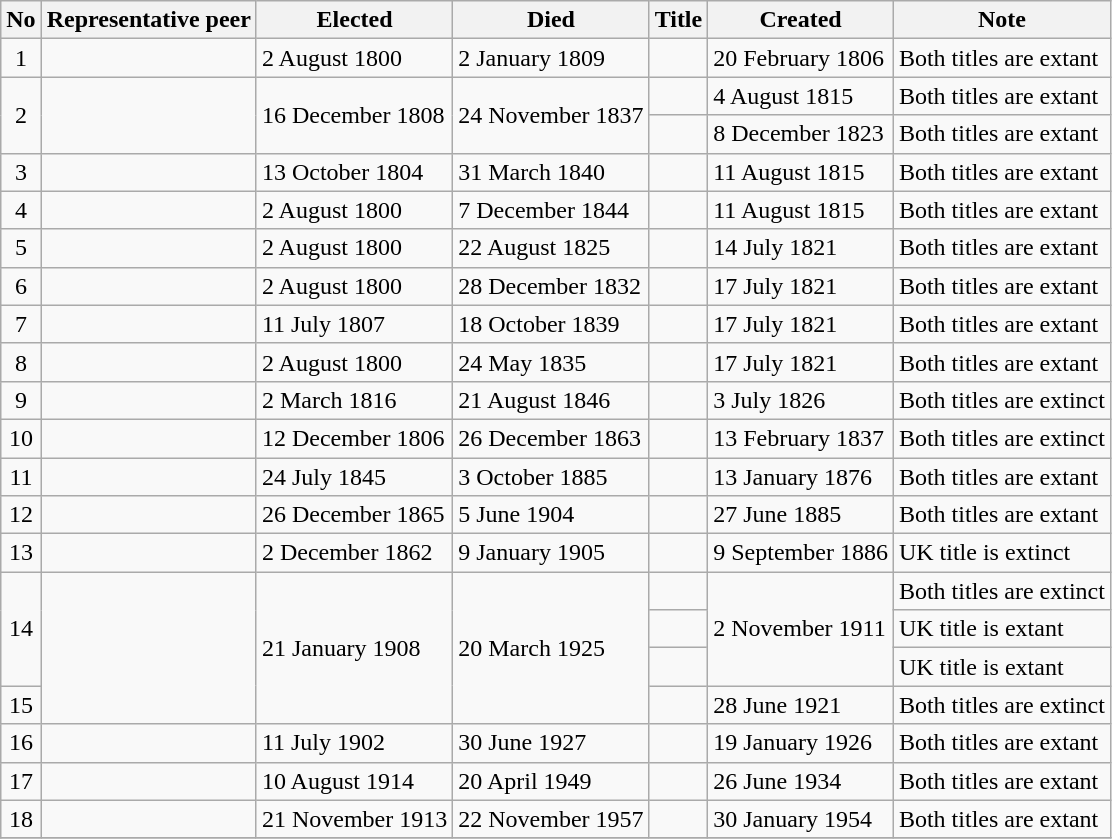<table class="wikitable sortable">
<tr>
<th scope=col>No</th>
<th scope=col> Representative peer</th>
<th scope=col>Elected</th>
<th scope=col>Died</th>
<th scope=col> Title</th>
<th scope=col>Created</th>
<th scope=col>Note</th>
</tr>
<tr>
<td align=center>1</td>
<td></td>
<td>2 August 1800</td>
<td>2 January 1809</td>
<td></td>
<td>20 February 1806</td>
<td>Both titles are extant</td>
</tr>
<tr>
<td rowspan=2 align=center>2</td>
<td rowspan=2></td>
<td rowspan=2>16 December 1808</td>
<td rowspan=2>24 November 1837</td>
<td></td>
<td>4 August 1815</td>
<td>Both titles are extant</td>
</tr>
<tr>
<td></td>
<td>8 December 1823</td>
<td>Both titles are extant</td>
</tr>
<tr>
<td align=center>3</td>
<td></td>
<td>13 October 1804</td>
<td>31 March 1840</td>
<td></td>
<td>11 August 1815</td>
<td>Both titles are extant</td>
</tr>
<tr>
<td align=center>4</td>
<td></td>
<td>2 August 1800</td>
<td>7 December 1844</td>
<td></td>
<td>11 August 1815</td>
<td>Both titles are extant</td>
</tr>
<tr>
<td align=center>5</td>
<td></td>
<td>2 August 1800</td>
<td>22 August 1825</td>
<td></td>
<td>14 July 1821</td>
<td>Both titles are extant</td>
</tr>
<tr>
<td align=center>6</td>
<td></td>
<td>2 August 1800</td>
<td>28 December 1832</td>
<td></td>
<td>17 July 1821</td>
<td>Both titles are extant</td>
</tr>
<tr>
<td align=center>7</td>
<td></td>
<td>11 July 1807</td>
<td>18 October 1839</td>
<td></td>
<td>17 July 1821</td>
<td>Both titles are extant</td>
</tr>
<tr>
<td align=center>8</td>
<td></td>
<td>2 August 1800</td>
<td>24 May 1835</td>
<td></td>
<td>17 July 1821</td>
<td>Both titles are extant</td>
</tr>
<tr>
<td align=center>9</td>
<td></td>
<td>2 March 1816</td>
<td>21 August 1846</td>
<td></td>
<td>3 July 1826</td>
<td>Both titles are extinct</td>
</tr>
<tr>
<td align=center>10</td>
<td></td>
<td>12 December 1806</td>
<td>26 December 1863</td>
<td></td>
<td>13 February 1837</td>
<td>Both titles are extinct</td>
</tr>
<tr>
<td align=center>11</td>
<td></td>
<td>24 July 1845</td>
<td>3 October 1885</td>
<td></td>
<td>13 January 1876</td>
<td>Both titles are extant</td>
</tr>
<tr>
<td align=center>12</td>
<td></td>
<td>26 December 1865</td>
<td>5 June 1904</td>
<td></td>
<td>27 June 1885</td>
<td>Both titles are extant</td>
</tr>
<tr>
<td align=center>13</td>
<td></td>
<td>2 December 1862</td>
<td>9 January 1905</td>
<td></td>
<td>9 September 1886</td>
<td>UK title is extinct</td>
</tr>
<tr>
<td rowspan=3 align=center>14</td>
<td rowspan=4> </td>
<td rowspan=4>21 January 1908</td>
<td rowspan=4>20 March 1925</td>
<td></td>
<td rowspan=3>2 November 1911</td>
<td>Both titles are extinct</td>
</tr>
<tr>
<td></td>
<td>UK title is extant</td>
</tr>
<tr>
<td></td>
<td>UK title is extant</td>
</tr>
<tr>
<td align=center>15</td>
<td></td>
<td>28 June 1921</td>
<td>Both titles are extinct</td>
</tr>
<tr>
<td align=center>16</td>
<td></td>
<td>11 July 1902</td>
<td>30 June 1927</td>
<td></td>
<td>19 January 1926</td>
<td>Both titles are extant</td>
</tr>
<tr>
<td align=center>17</td>
<td></td>
<td>10 August 1914</td>
<td>20 April 1949</td>
<td></td>
<td>26 June 1934</td>
<td>Both titles are extant</td>
</tr>
<tr>
<td align=center>18</td>
<td></td>
<td>21 November 1913</td>
<td>22 November 1957</td>
<td></td>
<td>30 January 1954</td>
<td>Both titles are extant</td>
</tr>
<tr>
</tr>
</table>
